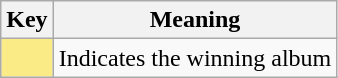<table class="wikitable">
<tr>
<th scope="col" style="width:%;">Key</th>
<th scope="col" style="width:%;">Meaning</th>
</tr>
<tr>
<td style="background:#FAEB86"></td>
<td>Indicates the winning album</td>
</tr>
</table>
